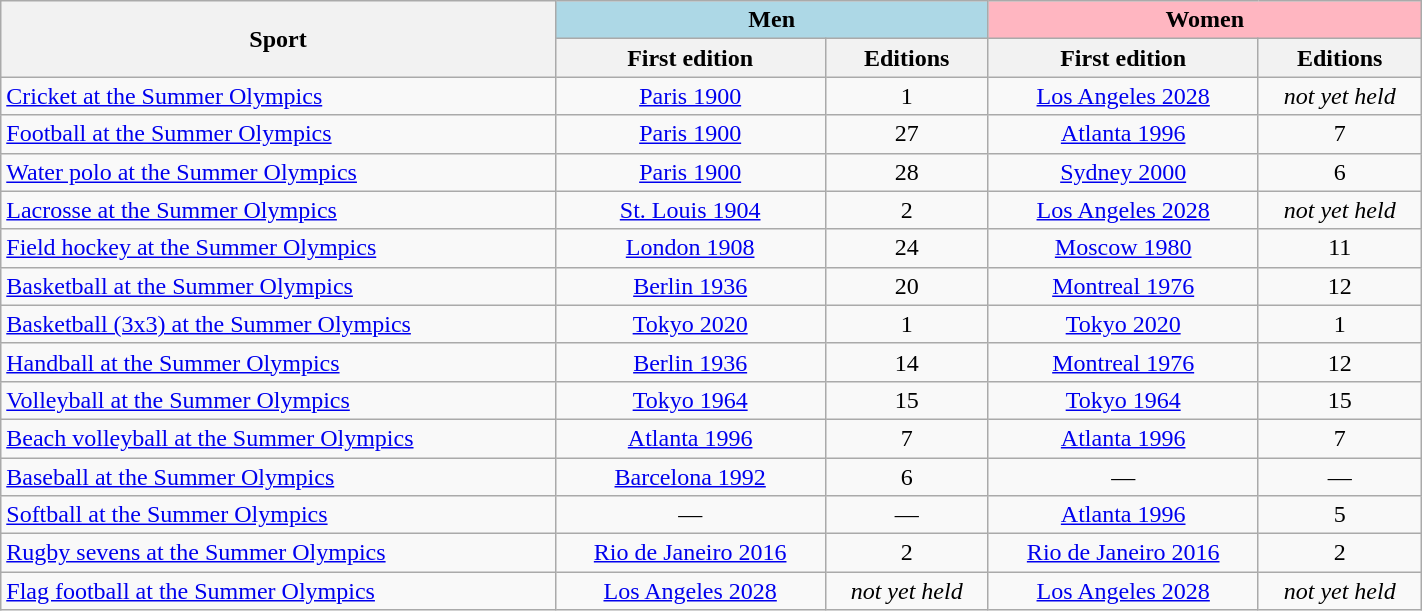<table class="wikitable sortable" style="text-align: center; width: 75%">
<tr>
<th rowspan=2>Sport</th>
<th colspan=2; style="background-color:lightblue">Men</th>
<th colspan=2; style="background-color:lightpink">Women</th>
</tr>
<tr b>
<th>First edition</th>
<th>Editions</th>
<th>First edition</th>
<th>Editions</th>
</tr>
<tr>
<td align=left> <a href='#'>Cricket at the Summer Olympics</a> </td>
<td><a href='#'>Paris 1900</a></td>
<td>1</td>
<td><a href='#'>Los Angeles 2028</a></td>
<td><em>not yet held</em></td>
</tr>
<tr>
<td align=left> <a href='#'>Football at the Summer Olympics</a></td>
<td><a href='#'>Paris 1900</a></td>
<td>27</td>
<td><a href='#'>Atlanta 1996</a></td>
<td>7</td>
</tr>
<tr>
<td align=left> <a href='#'>Water polo at the Summer Olympics</a></td>
<td><a href='#'>Paris 1900</a></td>
<td>28</td>
<td><a href='#'>Sydney 2000</a></td>
<td>6</td>
</tr>
<tr>
<td align=left> <a href='#'>Lacrosse at the Summer Olympics</a> </td>
<td><a href='#'>St. Louis 1904</a></td>
<td>2</td>
<td><a href='#'>Los Angeles 2028</a></td>
<td><em>not yet held</em></td>
</tr>
<tr>
<td align=left> <a href='#'>Field hockey at the Summer Olympics</a></td>
<td><a href='#'>London 1908</a></td>
<td>24</td>
<td><a href='#'>Moscow 1980</a></td>
<td>11</td>
</tr>
<tr>
<td align=left> <a href='#'>Basketball at the Summer Olympics</a></td>
<td><a href='#'>Berlin 1936</a></td>
<td>20</td>
<td><a href='#'>Montreal 1976</a></td>
<td>12</td>
</tr>
<tr>
<td align=left> <a href='#'>Basketball (3x3) at the Summer Olympics</a></td>
<td><a href='#'>Tokyo 2020</a></td>
<td>1</td>
<td><a href='#'>Tokyo 2020</a></td>
<td>1</td>
</tr>
<tr>
<td align=left> <a href='#'>Handball at the Summer Olympics</a></td>
<td><a href='#'>Berlin 1936</a></td>
<td>14</td>
<td><a href='#'>Montreal 1976</a></td>
<td>12</td>
</tr>
<tr>
<td align=left> <a href='#'>Volleyball at the Summer Olympics</a></td>
<td><a href='#'>Tokyo 1964</a></td>
<td>15</td>
<td><a href='#'>Tokyo 1964</a></td>
<td>15</td>
</tr>
<tr>
<td align=left> <a href='#'>Beach volleyball at the Summer Olympics</a></td>
<td><a href='#'>Atlanta 1996</a></td>
<td>7</td>
<td><a href='#'>Atlanta 1996</a></td>
<td>7</td>
</tr>
<tr>
<td align=left> <a href='#'>Baseball at the Summer Olympics</a> </td>
<td><a href='#'>Barcelona 1992</a></td>
<td>6</td>
<td>—</td>
<td>—</td>
</tr>
<tr>
<td align=left> <a href='#'>Softball at the Summer Olympics</a> </td>
<td>—</td>
<td>—</td>
<td><a href='#'>Atlanta 1996</a></td>
<td>5</td>
</tr>
<tr>
<td align=left> <a href='#'>Rugby sevens at the Summer Olympics</a></td>
<td><a href='#'>Rio de Janeiro 2016</a></td>
<td>2</td>
<td><a href='#'>Rio de Janeiro 2016</a></td>
<td>2</td>
</tr>
<tr>
<td align=left> <a href='#'>Flag football at the Summer Olympics</a> </td>
<td><a href='#'>Los Angeles 2028</a></td>
<td><em>not yet held</em></td>
<td><a href='#'>Los Angeles 2028</a></td>
<td><em>not yet held</em></td>
</tr>
</table>
